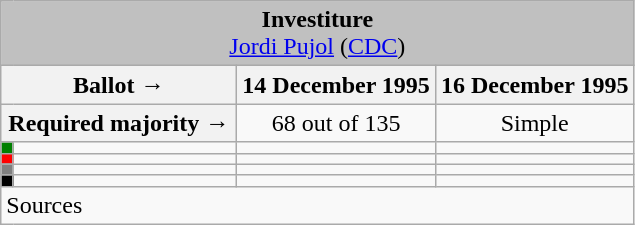<table class="wikitable" style="text-align:center;">
<tr>
<td colspan="4" align="center" bgcolor="#C0C0C0"><strong>Investiture</strong><br><a href='#'>Jordi Pujol</a> (<a href='#'>CDC</a>)</td>
</tr>
<tr>
<th colspan="2" width="150px">Ballot →</th>
<th>14 December 1995</th>
<th>16 December 1995</th>
</tr>
<tr>
<th colspan="2">Required majority →</th>
<td>68 out of 135 </td>
<td>Simple </td>
</tr>
<tr>
<th width="1px" style="background:green;"></th>
<td align="left"></td>
<td></td>
<td></td>
</tr>
<tr>
<th style="color:inherit;background:red;"></th>
<td align="left"></td>
<td></td>
<td></td>
</tr>
<tr>
<th style="color:inherit;background:gray;"></th>
<td align="left"></td>
<td></td>
<td></td>
</tr>
<tr>
<th style="color:inherit;background:black;"></th>
<td align="left"></td>
<td></td>
<td></td>
</tr>
<tr>
<td align="left" colspan="4">Sources</td>
</tr>
</table>
